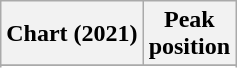<table class="wikitable sortable plainrowheaders" style="text-align:center">
<tr>
<th scope="col">Chart (2021)</th>
<th scope="col">Peak<br>position</th>
</tr>
<tr>
</tr>
<tr>
</tr>
<tr>
</tr>
<tr>
</tr>
</table>
